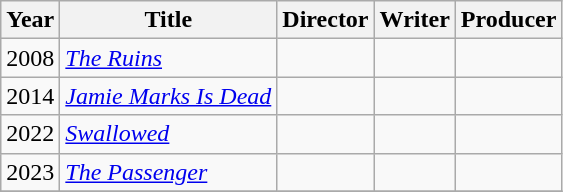<table class="wikitable">
<tr>
<th>Year</th>
<th>Title</th>
<th>Director</th>
<th>Writer</th>
<th>Producer</th>
</tr>
<tr>
<td>2008</td>
<td><em><a href='#'>The Ruins</a></em></td>
<td></td>
<td></td>
<td></td>
</tr>
<tr>
<td>2014</td>
<td><em><a href='#'>Jamie Marks Is Dead</a></em></td>
<td></td>
<td></td>
<td></td>
</tr>
<tr>
<td>2022</td>
<td><em><a href='#'>Swallowed</a></em></td>
<td></td>
<td></td>
<td></td>
</tr>
<tr>
<td>2023</td>
<td><em><a href='#'>The Passenger</a></em></td>
<td></td>
<td></td>
<td></td>
</tr>
<tr>
</tr>
</table>
